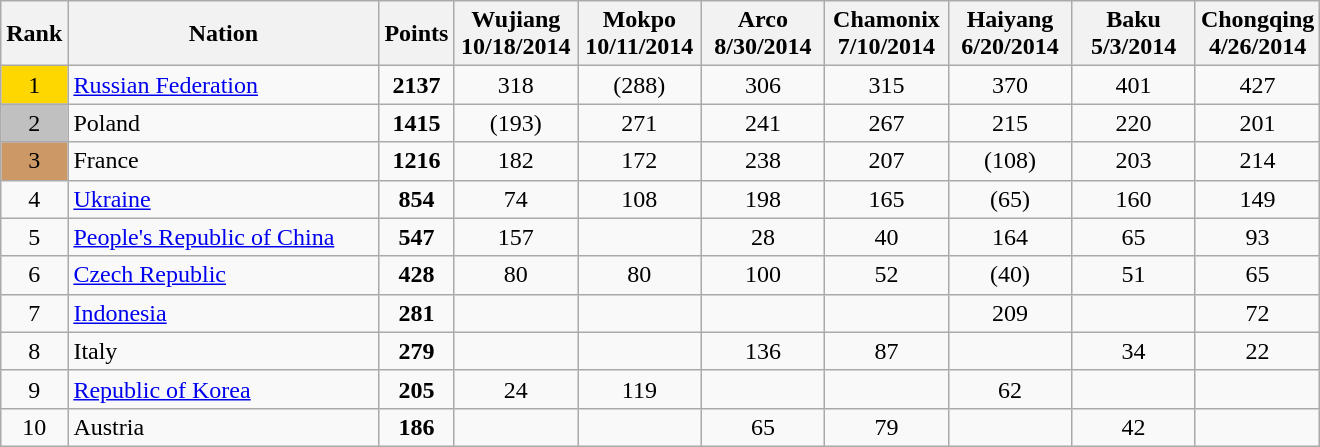<table class="wikitable sortable" style="text-align: center;">
<tr>
<th>Rank</th>
<th width = "200">Nation</th>
<th>Points</th>
<th width = "75" data-sort-type="number">Wujiang 10/18/2014</th>
<th width = "75" data-sort-type="number">Mokpo 10/11/2014</th>
<th width = "75" data-sort-type="number">Arco 8/30/2014</th>
<th width = "75" data-sort-type="number">Chamonix 7/10/2014</th>
<th width = "75" data-sort-type="number">Haiyang 6/20/2014</th>
<th width = "75" data-sort-type="number">Baku 5/3/2014</th>
<th width = "75" data-sort-type="number">Chongqing 4/26/2014</th>
</tr>
<tr>
<td style="background: gold">1</td>
<td align="left"> <a href='#'>Russian Federation</a></td>
<td><strong>2137</strong></td>
<td>318</td>
<td>(288)</td>
<td>306</td>
<td>315</td>
<td>370</td>
<td>401</td>
<td>427</td>
</tr>
<tr>
<td style="background: silver">2</td>
<td align="left"> Poland</td>
<td><strong>1415</strong></td>
<td>(193)</td>
<td>271</td>
<td>241</td>
<td>267</td>
<td>215</td>
<td>220</td>
<td>201</td>
</tr>
<tr>
<td style="background: #cc9966">3</td>
<td align="left"> France</td>
<td><strong>1216</strong></td>
<td>182</td>
<td>172</td>
<td>238</td>
<td>207</td>
<td>(108)</td>
<td>203</td>
<td>214</td>
</tr>
<tr>
<td>4</td>
<td align="left"> <a href='#'>Ukraine</a></td>
<td><strong>854</strong></td>
<td>74</td>
<td>108</td>
<td>198</td>
<td>165</td>
<td>(65)</td>
<td>160</td>
<td>149</td>
</tr>
<tr>
<td>5</td>
<td align="left"> <a href='#'>People's Republic of China</a></td>
<td><strong>547</strong></td>
<td>157</td>
<td></td>
<td>28</td>
<td>40</td>
<td>164</td>
<td>65</td>
<td>93</td>
</tr>
<tr>
<td>6</td>
<td align="left"> <a href='#'>Czech Republic</a></td>
<td><strong>428</strong></td>
<td>80</td>
<td>80</td>
<td>100</td>
<td>52</td>
<td>(40)</td>
<td>51</td>
<td>65</td>
</tr>
<tr>
<td>7</td>
<td align="left"> <a href='#'>Indonesia</a></td>
<td><strong>281</strong></td>
<td></td>
<td></td>
<td></td>
<td></td>
<td>209</td>
<td></td>
<td>72</td>
</tr>
<tr>
<td>8</td>
<td align="left"> Italy</td>
<td><strong>279</strong></td>
<td></td>
<td></td>
<td>136</td>
<td>87</td>
<td></td>
<td>34</td>
<td>22</td>
</tr>
<tr>
<td>9</td>
<td align="left"> <a href='#'>Republic of Korea</a></td>
<td><strong>205</strong></td>
<td>24</td>
<td>119</td>
<td></td>
<td></td>
<td>62</td>
<td></td>
<td></td>
</tr>
<tr>
<td>10</td>
<td align="left"> Austria</td>
<td><strong>186</strong></td>
<td></td>
<td></td>
<td>65</td>
<td>79</td>
<td></td>
<td>42</td>
<td></td>
</tr>
</table>
